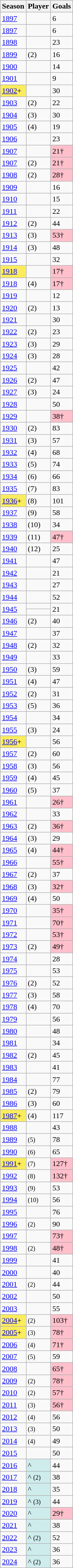<table class="wikitable sortable">
<tr>
<th>Season</th>
<th>Player</th>
<th>Goals</th>
</tr>
<tr>
<td><a href='#'>1897</a></td>
<td align="left"></td>
<td>6</td>
</tr>
<tr>
<td><a href='#'>1897</a></td>
<td align="left"></td>
<td>6</td>
</tr>
<tr>
<td><a href='#'>1898</a></td>
<td align="left"></td>
<td>23</td>
</tr>
<tr>
<td><a href='#'>1899</a></td>
<td align="left"> (2)</td>
<td>16</td>
</tr>
<tr>
<td><a href='#'>1900</a></td>
<td align="left"></td>
<td>14</td>
</tr>
<tr>
<td><a href='#'>1901</a></td>
<td align="left"></td>
<td>9</td>
</tr>
<tr>
<td bgcolor="#FBEC5D"><a href='#'>1902</a>+</td>
<td align="left"></td>
<td>30</td>
</tr>
<tr>
<td><a href='#'>1903</a></td>
<td align="left"> (2)</td>
<td>22</td>
</tr>
<tr>
<td><a href='#'>1904</a></td>
<td align="left"> (3)</td>
<td>30</td>
</tr>
<tr>
<td><a href='#'>1905</a></td>
<td align="left"> (4)</td>
<td>19</td>
</tr>
<tr>
<td><a href='#'>1906</a></td>
<td align="left"></td>
<td>23</td>
</tr>
<tr>
<td><a href='#'>1907</a></td>
<td align="left"></td>
<td bgcolor="#FFC0CB">21†</td>
</tr>
<tr>
<td><a href='#'>1907</a></td>
<td align="left"> (2)</td>
<td bgcolor="#FFC0CB">21†</td>
</tr>
<tr>
<td><a href='#'>1908</a></td>
<td align="left"> (2)</td>
<td bgcolor="#FFC0CB">28†</td>
</tr>
<tr>
<td><a href='#'>1909</a></td>
<td align="left"></td>
<td>16</td>
</tr>
<tr>
<td><a href='#'>1910</a></td>
<td align="left"></td>
<td>15</td>
</tr>
<tr>
<td><a href='#'>1911</a></td>
<td align="left"></td>
<td>22</td>
</tr>
<tr>
<td><a href='#'>1912</a></td>
<td align="left"> (2)</td>
<td>44</td>
</tr>
<tr>
<td><a href='#'>1913</a></td>
<td align="left"> (3)</td>
<td bgcolor="#FFC0CB">53†</td>
</tr>
<tr>
<td><a href='#'>1914</a></td>
<td align="left"> (3)</td>
<td>48</td>
</tr>
<tr>
<td><a href='#'>1915</a></td>
<td align="left"></td>
<td>32</td>
</tr>
<tr>
<td bgcolor="#FBEC5D"><a href='#'>1918</a></td>
<td align="left"></td>
<td bgcolor="#FFC0CB">17†</td>
</tr>
<tr>
<td><a href='#'>1918</a></td>
<td align="left"> (4)</td>
<td bgcolor="#FFC0CB">17†</td>
</tr>
<tr>
<td><a href='#'>1919</a></td>
<td align="left"></td>
<td>12</td>
</tr>
<tr>
<td><a href='#'>1920</a></td>
<td align="left"> (2)</td>
<td>13</td>
</tr>
<tr>
<td><a href='#'>1921</a></td>
<td align="left"></td>
<td>30</td>
</tr>
<tr>
<td><a href='#'>1922</a></td>
<td align="left"> (2)</td>
<td>23</td>
</tr>
<tr>
<td><a href='#'>1923</a></td>
<td align="left"> (3)</td>
<td>29</td>
</tr>
<tr>
<td><a href='#'>1924</a></td>
<td align="left"> (3)</td>
<td>28</td>
</tr>
<tr>
<td><a href='#'>1925</a></td>
<td align="left"></td>
<td>42</td>
</tr>
<tr>
<td><a href='#'>1926</a></td>
<td align="left"> (2)</td>
<td>47</td>
</tr>
<tr>
<td><a href='#'>1927</a></td>
<td align="left"> (3)</td>
<td>24</td>
</tr>
<tr>
<td><a href='#'>1928</a></td>
<td align="left"></td>
<td>50</td>
</tr>
<tr>
<td><a href='#'>1929</a></td>
<td align="left"></td>
<td bgcolor="#FFC0CB">38†</td>
</tr>
<tr>
<td><a href='#'>1930</a></td>
<td align="left"> (2)</td>
<td>83</td>
</tr>
<tr>
<td><a href='#'>1931</a></td>
<td align="left"> (3)</td>
<td>57</td>
</tr>
<tr>
<td><a href='#'>1932</a></td>
<td align="left"> (4)</td>
<td>68</td>
</tr>
<tr>
<td><a href='#'>1933</a></td>
<td align="left"> (5)</td>
<td>74</td>
</tr>
<tr>
<td><a href='#'>1934</a></td>
<td align="left"> (6)</td>
<td>66</td>
</tr>
<tr>
<td><a href='#'>1935</a></td>
<td align="left"> (7)</td>
<td>83</td>
</tr>
<tr>
<td bgcolor="#FBEC5D"><a href='#'>1936</a>+</td>
<td align="left"> (8)</td>
<td>101</td>
</tr>
<tr>
<td><a href='#'>1937</a></td>
<td align="left"> (9)</td>
<td>58</td>
</tr>
<tr>
<td><a href='#'>1938</a></td>
<td align="left"> (10)</td>
<td>34</td>
</tr>
<tr>
<td><a href='#'>1939</a></td>
<td align="left"> (11)</td>
<td bgcolor="#FFC0CB">47†</td>
</tr>
<tr>
<td><a href='#'>1940</a></td>
<td align="left"> (12)</td>
<td>25</td>
</tr>
<tr>
<td><a href='#'>1941</a></td>
<td align="left"></td>
<td>47</td>
</tr>
<tr>
<td><a href='#'>1942</a></td>
<td align="left"></td>
<td>21</td>
</tr>
<tr>
<td><a href='#'>1943</a></td>
<td align="left"></td>
<td>27</td>
</tr>
<tr>
<td><a href='#'>1944</a></td>
<td align="left"></td>
<td>52</td>
</tr>
<tr>
<td rowspan="2"><a href='#'>1945</a></td>
<td align="left"></td>
<td rowspan="2">21</td>
</tr>
<tr>
<td align="left"></td>
</tr>
<tr>
<td><a href='#'>1946</a></td>
<td align="left"> (2)</td>
<td>40</td>
</tr>
<tr>
<td><a href='#'>1947</a></td>
<td align="left"></td>
<td>37</td>
</tr>
<tr>
<td><a href='#'>1948</a></td>
<td align="left"> (2)</td>
<td>32</td>
</tr>
<tr>
<td><a href='#'>1949</a></td>
<td align="left"></td>
<td>33</td>
</tr>
<tr>
<td><a href='#'>1950</a></td>
<td align="left"> (3)</td>
<td>59</td>
</tr>
<tr>
<td><a href='#'>1951</a></td>
<td align="left"> (4)</td>
<td>47</td>
</tr>
<tr>
<td><a href='#'>1952</a></td>
<td align="left"> (2)</td>
<td>31</td>
</tr>
<tr>
<td><a href='#'>1953</a></td>
<td align="left"> (5)</td>
<td>36</td>
</tr>
<tr>
<td><a href='#'>1954</a></td>
<td align="left"></td>
<td>34</td>
</tr>
<tr>
<td><a href='#'>1955</a></td>
<td align="left"> (3)</td>
<td>24</td>
</tr>
<tr>
<td bgcolor="#FBEC5D"><a href='#'>1956</a>+</td>
<td align="left"></td>
<td>56</td>
</tr>
<tr>
<td><a href='#'>1957</a></td>
<td align="left"> (2)</td>
<td>60</td>
</tr>
<tr>
<td><a href='#'>1958</a></td>
<td align="left"> (3)</td>
<td>56</td>
</tr>
<tr>
<td><a href='#'>1959</a></td>
<td align="left"> (4)</td>
<td>45</td>
</tr>
<tr>
<td><a href='#'>1960</a></td>
<td align="left"> (5)</td>
<td>37</td>
</tr>
<tr>
<td><a href='#'>1961</a></td>
<td align="left"></td>
<td bgcolor="#FFC0CB">26†</td>
</tr>
<tr>
<td><a href='#'>1962</a></td>
<td align="left"></td>
<td>33</td>
</tr>
<tr>
<td><a href='#'>1963</a></td>
<td align="left"> (2)</td>
<td bgcolor="#FFC0CB">36†</td>
</tr>
<tr>
<td><a href='#'>1964</a></td>
<td align="left"> (3)</td>
<td>29</td>
</tr>
<tr>
<td><a href='#'>1965</a></td>
<td align="left"> (4)</td>
<td bgcolor="#FFC0CB">44†</td>
</tr>
<tr>
<td><a href='#'>1966</a></td>
<td align="left"></td>
<td bgcolor="#FFC0CB">55†</td>
</tr>
<tr>
<td><a href='#'>1967</a></td>
<td align="left"> (2)</td>
<td>37</td>
</tr>
<tr>
<td><a href='#'>1968</a></td>
<td align="left"> (3)</td>
<td bgcolor="#FFC0CB">32†</td>
</tr>
<tr>
<td><a href='#'>1969</a></td>
<td align="left"> (4)</td>
<td>50</td>
</tr>
<tr>
<td><a href='#'>1970</a></td>
<td align="left"></td>
<td bgcolor="#FFC0CB">35†</td>
</tr>
<tr>
<td><a href='#'>1971</a></td>
<td align="left"></td>
<td bgcolor="#FFC0CB">70†</td>
</tr>
<tr>
<td><a href='#'>1972</a></td>
<td align="left"></td>
<td bgcolor="#FFC0CB">53†</td>
</tr>
<tr>
<td><a href='#'>1973</a></td>
<td align="left"> (2)</td>
<td bgcolor="#FFC0CB">49†</td>
</tr>
<tr>
<td><a href='#'>1974</a></td>
<td align="left"></td>
<td>28</td>
</tr>
<tr>
<td><a href='#'>1975</a></td>
<td align="left"></td>
<td>53</td>
</tr>
<tr>
<td><a href='#'>1976</a></td>
<td align="left"> (2)</td>
<td>52</td>
</tr>
<tr>
<td><a href='#'>1977</a></td>
<td align="left"> (3)</td>
<td>58</td>
</tr>
<tr>
<td><a href='#'>1978</a></td>
<td align="left"> (4)</td>
<td>70</td>
</tr>
<tr>
<td><a href='#'>1979</a></td>
<td align="left"></td>
<td>56</td>
</tr>
<tr>
<td><a href='#'>1980</a></td>
<td align="left"></td>
<td>48</td>
</tr>
<tr>
<td><a href='#'>1981</a></td>
<td align="left"></td>
<td>34</td>
</tr>
<tr>
<td><a href='#'>1982</a></td>
<td align="left"> (2)</td>
<td>45</td>
</tr>
<tr>
<td><a href='#'>1983</a></td>
<td align="left"></td>
<td>41</td>
</tr>
<tr>
<td><a href='#'>1984</a></td>
<td align="left"></td>
<td>77</td>
</tr>
<tr>
<td><a href='#'>1985</a></td>
<td align="left"> (2)</td>
<td>79</td>
</tr>
<tr>
<td><a href='#'>1986</a></td>
<td align="left"> (3)</td>
<td>60</td>
</tr>
<tr>
<td bgcolor="#FBEC5D"><a href='#'>1987</a>+</td>
<td align="left"> (4)</td>
<td>117</td>
</tr>
<tr>
<td><a href='#'>1988</a></td>
<td align="left"></td>
<td>43</td>
</tr>
<tr>
<td><a href='#'>1989</a></td>
<td align="left"> <small>(5)</small></td>
<td>78</td>
</tr>
<tr>
<td><a href='#'>1990</a></td>
<td align="left"> <small>(6)</small></td>
<td>65</td>
</tr>
<tr>
<td bgcolor="#FBEC5D"><a href='#'>1991</a>+</td>
<td align="left"> <small>(7)</small></td>
<td bgcolor="#FFC0CB">127†</td>
</tr>
<tr>
<td><a href='#'>1992</a></td>
<td align="left"> <small>(8)</small></td>
<td bgcolor="#FFC0CB">132†</td>
</tr>
<tr>
<td><a href='#'>1993</a></td>
<td align="left"> <small>(9)</small></td>
<td>53</td>
</tr>
<tr>
<td><a href='#'>1994</a></td>
<td align="left"> <small>(10)</small></td>
<td>56</td>
</tr>
<tr>
<td><a href='#'>1995</a></td>
<td align="left"></td>
<td>76</td>
</tr>
<tr>
<td><a href='#'>1996</a></td>
<td align="left"> <small>(2)</small></td>
<td>90</td>
</tr>
<tr>
<td><a href='#'>1997</a></td>
<td align="left"></td>
<td bgcolor="#FFC0CB">73†</td>
</tr>
<tr>
<td><a href='#'>1998</a></td>
<td align="left"> <small>(2)</small></td>
<td bgcolor="#FFC0CB">48†</td>
</tr>
<tr>
<td><a href='#'>1999</a></td>
<td align="left"></td>
<td>41</td>
</tr>
<tr>
<td><a href='#'>2000</a></td>
<td align="left"></td>
<td>40</td>
</tr>
<tr>
<td><a href='#'>2001</a></td>
<td align="left"> <small>(2)</small></td>
<td>44</td>
</tr>
<tr>
<td><a href='#'>2002</a></td>
<td align="left"></td>
<td>50</td>
</tr>
<tr>
<td><a href='#'>2003</a></td>
<td align="left"></td>
<td>55</td>
</tr>
<tr>
<td bgcolor="#FBEC5D"><a href='#'>2004</a>+</td>
<td align="left"> <small>(2)</small></td>
<td bgcolor="#FFC0CB">103†</td>
</tr>
<tr>
<td bgcolor="#FBEC5D"><a href='#'>2005</a>+</td>
<td align="left"> <small>(3)</small></td>
<td bgcolor="#FFC0CB">78†</td>
</tr>
<tr>
<td><a href='#'>2006</a></td>
<td align="left"> <small>(4)</small></td>
<td bgcolor="#FFC0CB">71†</td>
</tr>
<tr>
<td><a href='#'>2007</a></td>
<td align="left"> <small>(5)</small></td>
<td>59</td>
</tr>
<tr>
<td><a href='#'>2008</a></td>
<td align="left"></td>
<td bgcolor="#FFC0CB">65†</td>
</tr>
<tr>
<td><a href='#'>2009</a></td>
<td align="left"> <small>(2)</small></td>
<td bgcolor="#FFC0CB">78†</td>
</tr>
<tr>
<td><a href='#'>2010</a></td>
<td align="left"> <small>(2)</small></td>
<td bgcolor="#FFC0CB">57†</td>
</tr>
<tr>
<td><a href='#'>2011</a></td>
<td align="left"> <small>(3)</small></td>
<td bgcolor="#FFC0CB">56†</td>
</tr>
<tr>
<td><a href='#'>2012</a></td>
<td align="left"> <small>(4)</small></td>
<td>56</td>
</tr>
<tr>
<td><a href='#'>2013</a></td>
<td align="left"> <small>(3)</small></td>
<td>50</td>
</tr>
<tr>
<td><a href='#'>2014</a></td>
<td align="left"> <small>(4)</small></td>
<td>49</td>
</tr>
<tr>
<td><a href='#'>2015</a></td>
<td align="left"></td>
<td>50</td>
</tr>
<tr>
<td><a href='#'>2016</a></td>
<td bgcolor="#CFECEC" align="left">^</td>
<td>44</td>
</tr>
<tr>
<td><a href='#'>2017</a></td>
<td bgcolor="#CFECEC" align="left">^ <small>(2)</small></td>
<td>38</td>
</tr>
<tr>
<td><a href='#'>2018</a></td>
<td bgcolor="#CFECEC" align="left">^</td>
<td>35</td>
</tr>
<tr>
<td><a href='#'>2019</a></td>
<td bgcolor="#CFECEC" align="left">^ <small>(3)</small></td>
<td>44</td>
</tr>
<tr>
<td><a href='#'>2020</a></td>
<td bgcolor="#CFECEC" align="left">^</td>
<td bgcolor="#FFC0CB">29†</td>
</tr>
<tr>
<td><a href='#'>2021</a></td>
<td bgcolor="#CFECEC" align="left">^</td>
<td>38</td>
</tr>
<tr>
<td><a href='#'>2022</a></td>
<td bgcolor="#CFECEC" align="left">^ <small>(2)</small></td>
<td>52</td>
</tr>
<tr>
<td><a href='#'>2023</a></td>
<td bgcolor="#CFECEC" align="left">^</td>
<td>36</td>
</tr>
<tr>
<td><a href='#'>2024</a></td>
<td bgcolor="#CFECEC" align="left">^ <small>(2)</small></td>
<td>36</td>
</tr>
</table>
